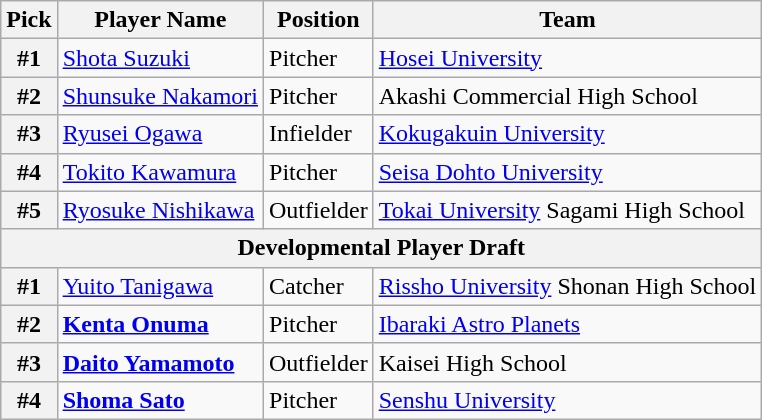<table class="wikitable">
<tr>
<th>Pick</th>
<th>Player Name</th>
<th>Position</th>
<th>Team</th>
</tr>
<tr>
<th>#1</th>
<td><a href='#'>Shota Suzuki</a></td>
<td>Pitcher</td>
<td><a href='#'>Hosei University</a></td>
</tr>
<tr>
<th>#2</th>
<td><a href='#'>Shunsuke Nakamori</a></td>
<td>Pitcher</td>
<td>Akashi Commercial High School</td>
</tr>
<tr>
<th>#3</th>
<td><a href='#'>Ryusei Ogawa</a></td>
<td>Infielder</td>
<td><a href='#'>Kokugakuin University</a></td>
</tr>
<tr>
<th>#4</th>
<td><a href='#'>Tokito Kawamura</a></td>
<td>Pitcher</td>
<td><a href='#'>Seisa Dohto University</a></td>
</tr>
<tr>
<th>#5</th>
<td><a href='#'>Ryosuke Nishikawa</a></td>
<td>Outfielder</td>
<td><a href='#'>Tokai University</a> Sagami High School</td>
</tr>
<tr>
<th colspan="5">Developmental Player Draft</th>
</tr>
<tr>
<th>#1</th>
<td><a href='#'>Yuito Tanigawa</a></td>
<td>Catcher</td>
<td><a href='#'>Rissho University</a> Shonan High School</td>
</tr>
<tr>
<th>#2</th>
<td><strong><a href='#'>Kenta Onuma</a></strong></td>
<td>Pitcher</td>
<td><a href='#'>Ibaraki Astro Planets</a></td>
</tr>
<tr>
<th>#3</th>
<td><strong><a href='#'>Daito Yamamoto</a></strong></td>
<td>Outfielder</td>
<td>Kaisei High School</td>
</tr>
<tr>
<th>#4</th>
<td><strong><a href='#'>Shoma Sato</a></strong></td>
<td>Pitcher</td>
<td><a href='#'>Senshu University</a></td>
</tr>
</table>
